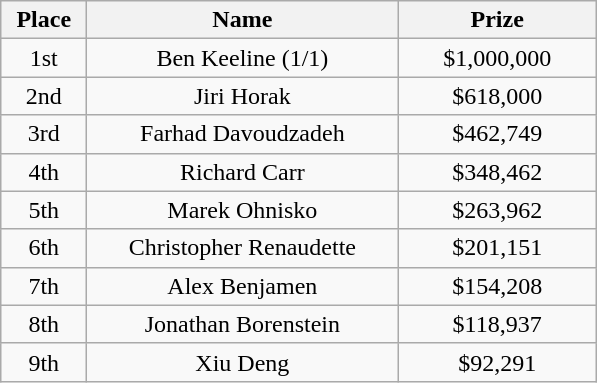<table class="wikitable">
<tr>
<th width="50">Place</th>
<th width="200">Name</th>
<th width="125">Prize</th>
</tr>
<tr>
<td align = "center">1st</td>
<td align = "center">Ben Keeline (1/1)</td>
<td align = "center">$1,000,000</td>
</tr>
<tr>
<td align = "center">2nd</td>
<td align = "center">Jiri Horak</td>
<td align = "center">$618,000</td>
</tr>
<tr>
<td align = "center">3rd</td>
<td align = "center">Farhad Davoudzadeh</td>
<td align = "center">$462,749</td>
</tr>
<tr>
<td align = "center">4th</td>
<td align = "center">Richard Carr</td>
<td align = "center">$348,462</td>
</tr>
<tr>
<td align = "center">5th</td>
<td align = "center">Marek Ohnisko</td>
<td align = "center">$263,962</td>
</tr>
<tr>
<td align = "center">6th</td>
<td align = "center">Christopher Renaudette</td>
<td align = "center">$201,151</td>
</tr>
<tr>
<td align = "center">7th</td>
<td align = "center">Alex Benjamen</td>
<td align = "center">$154,208</td>
</tr>
<tr>
<td align = "center">8th</td>
<td align = "center">Jonathan Borenstein</td>
<td align = "center">$118,937</td>
</tr>
<tr>
<td align = "center">9th</td>
<td align = "center">Xiu Deng</td>
<td align = "center">$92,291</td>
</tr>
</table>
